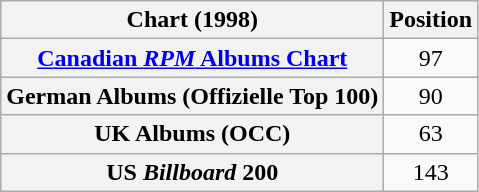<table class="wikitable sortable plainrowheaders" style="text-align:center;">
<tr>
<th>Chart (1998)</th>
<th>Position</th>
</tr>
<tr>
<th scope="row"><a href='#'>Canadian <em>RPM</em> Albums Chart</a></th>
<td>97</td>
</tr>
<tr>
<th scope="row">German Albums (Offizielle Top 100)</th>
<td align="center">90</td>
</tr>
<tr>
<th scope="row">UK Albums (OCC)</th>
<td>63</td>
</tr>
<tr>
<th scope="row">US <em>Billboard</em> 200</th>
<td>143</td>
</tr>
</table>
